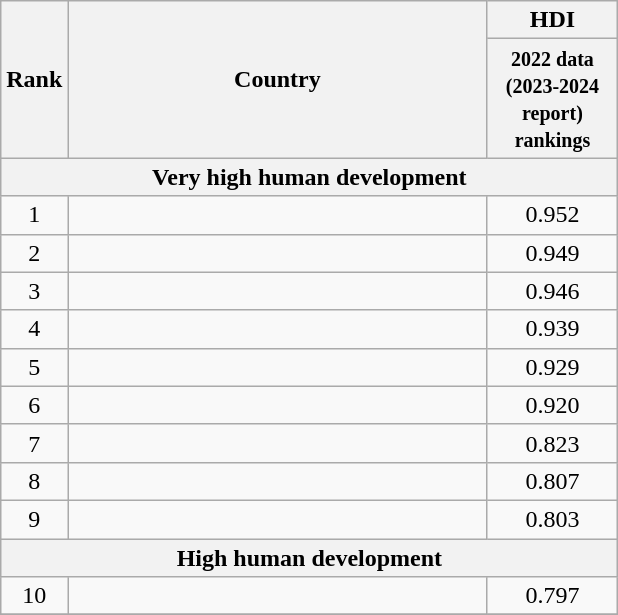<table class="wikitable sortable" style="text-align:center">
<tr>
<th scope="col" rowspan="2">Rank</th>
<th scope="col" rowspan="2" style="width:17em;">Country</th>
<th scope="col" colspan="2">HDI</th>
</tr>
<tr>
<th scope="col" style="width:5em;"><small>2022 data (2023-2024 report) rankings</small></th>
</tr>
<tr>
<th scope="row" colspan="4">Very high human development</th>
</tr>
<tr>
<td>1</td>
<td style="text-align:left"></td>
<td>0.952</td>
</tr>
<tr>
<td>2</td>
<td style="text-align:left"></td>
<td>0.949</td>
</tr>
<tr>
<td>3</td>
<td style="text-align:left"></td>
<td>0.946</td>
</tr>
<tr>
<td>4</td>
<td style="text-align:left"></td>
<td>0.939</td>
</tr>
<tr>
<td>5</td>
<td style="text-align:left"></td>
<td>0.929</td>
</tr>
<tr>
<td>6</td>
<td style="text-align:left"></td>
<td>0.920</td>
</tr>
<tr>
<td>7</td>
<td style="text-align:left"></td>
<td>0.823</td>
</tr>
<tr>
<td>8</td>
<td style="text-align:left"></td>
<td>0.807</td>
</tr>
<tr>
<td>9</td>
<td style="text-align:left"></td>
<td>0.803</td>
</tr>
<tr>
<th scope="row" colspan="3">High human development</th>
</tr>
<tr>
<td>10</td>
<td style="text-align:left"></td>
<td>0.797</td>
</tr>
<tr>
</tr>
</table>
